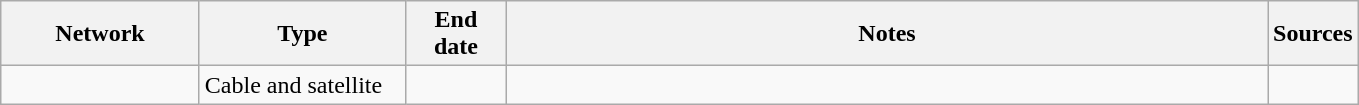<table class="wikitable">
<tr>
<th style="text-align:center; width:125px">Network</th>
<th style="text-align:center; width:130px">Type</th>
<th style="text-align:center; width:60px">End date</th>
<th style="text-align:center; width:500px">Notes</th>
<th style="text-align:center; width:30px">Sources</th>
</tr>
<tr>
<td><a href='#'></a></td>
<td>Cable and satellite</td>
<td></td>
<td></td>
<td></td>
</tr>
</table>
